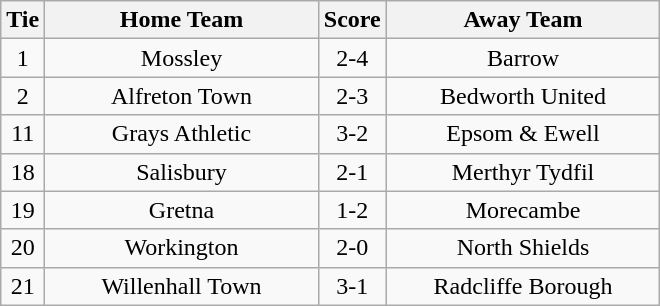<table class="wikitable" style="text-align:center;">
<tr>
<th width=20>Tie</th>
<th width=175>Home Team</th>
<th width=20>Score</th>
<th width=175>Away Team</th>
</tr>
<tr>
<td>1</td>
<td>Mossley</td>
<td>2-4</td>
<td>Barrow</td>
</tr>
<tr>
<td>2</td>
<td>Alfreton Town</td>
<td>2-3</td>
<td>Bedworth United</td>
</tr>
<tr>
<td>11</td>
<td>Grays Athletic</td>
<td>3-2</td>
<td>Epsom & Ewell</td>
</tr>
<tr>
<td>18</td>
<td>Salisbury</td>
<td>2-1</td>
<td>Merthyr Tydfil</td>
</tr>
<tr>
<td>19</td>
<td>Gretna</td>
<td>1-2</td>
<td>Morecambe</td>
</tr>
<tr>
<td>20</td>
<td>Workington</td>
<td>2-0</td>
<td>North Shields</td>
</tr>
<tr>
<td>21</td>
<td>Willenhall Town</td>
<td>3-1</td>
<td>Radcliffe Borough</td>
</tr>
</table>
